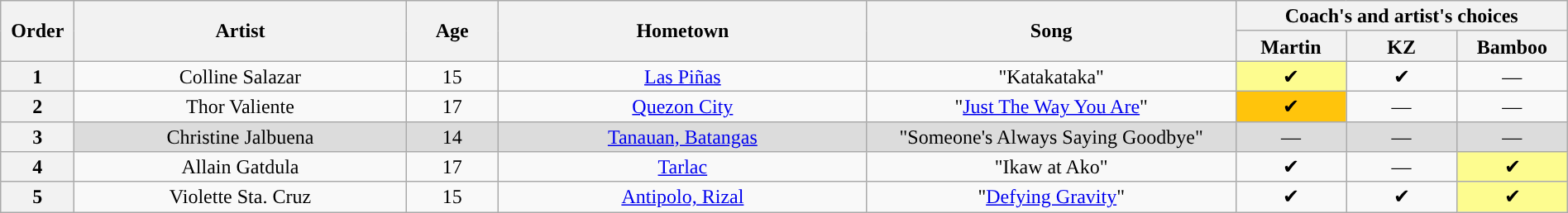<table class="wikitable" style="text-align:center; line-height:17px; width:100%">
<tr>
<th scope="col" rowspan="2" style="width:04%">Order</th>
<th scope="col" rowspan="2" style="width:18%">Artist</th>
<th scope="col" rowspan="2" style="width:05%">Age</th>
<th scope="col" rowspan="2" style="width:20%">Hometown</th>
<th scope="col" rowspan="2" style="width:20%">Song</th>
<th scope="col" colspan="3" style="width:24%">Coach's and artist's choices</th>
</tr>
<tr>
<th style="width:06%">Martin</th>
<th style="width:06%">KZ</th>
<th style="width:06%">Bamboo</th>
</tr>
<tr>
<th>1</th>
<td>Colline Salazar</td>
<td>15</td>
<td><a href='#'>Las Piñas</a></td>
<td>"Katakataka"</td>
<td style="background:#fdfc8f;">✔</td>
<td>✔</td>
<td>—</td>
</tr>
<tr>
<th>2</th>
<td>Thor Valiente</td>
<td>17</td>
<td><a href='#'>Quezon City</a></td>
<td>"<a href='#'>Just The Way You Are</a>"</td>
<td style="background:#FFC40C;">✔</td>
<td>—</td>
<td>—</td>
</tr>
<tr>
<th>3</th>
<td style="background:#DCDCDC;">Christine Jalbuena</td>
<td style="background:#DCDCDC;">14</td>
<td style="background:#DCDCDC;"><a href='#'>Tanauan, Batangas</a></td>
<td style="background:#DCDCDC;">"Someone's Always Saying Goodbye"</td>
<td style="background:#DCDCDC;">—</td>
<td style="background:#DCDCDC;">—</td>
<td style="background:#DCDCDC;">—</td>
</tr>
<tr>
<th>4</th>
<td>Allain Gatdula</td>
<td>17</td>
<td><a href='#'>Tarlac</a></td>
<td>"Ikaw at Ako"</td>
<td>✔</td>
<td>—</td>
<td style="background:#fdfc8f;">✔</td>
</tr>
<tr>
<th>5</th>
<td>Violette Sta. Cruz</td>
<td>15</td>
<td><a href='#'>Antipolo, Rizal</a></td>
<td>"<a href='#'>Defying Gravity</a>"</td>
<td>✔</td>
<td>✔</td>
<td style="background:#fdfc8f;">✔</td>
</tr>
</table>
